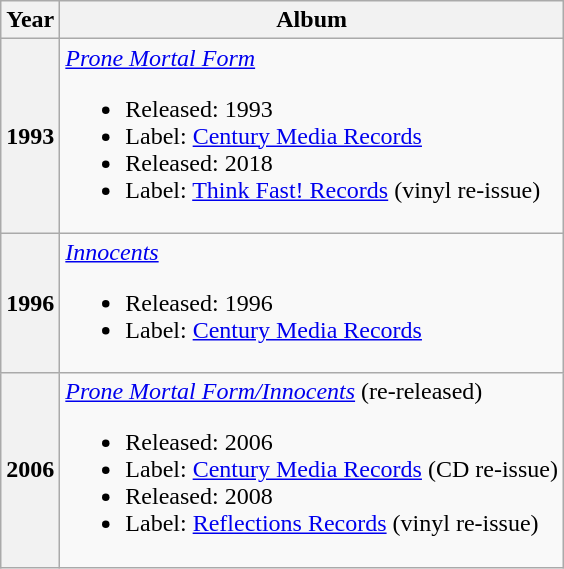<table class="wikitable">
<tr>
<th>Year</th>
<th>Album</th>
</tr>
<tr>
<th bgcolor="#E7EBEE">1993</th>
<td><em><a href='#'>Prone Mortal Form</a></em><br><ul><li>Released: 1993</li><li>Label: <a href='#'>Century Media Records</a></li><li>Released: 2018</li><li>Label: <a href='#'>Think Fast! Records</a> (vinyl re-issue)</li></ul></td>
</tr>
<tr>
<th bgcolor="#E7EBEE">1996</th>
<td><em><a href='#'>Innocents</a></em><br><ul><li>Released: 1996</li><li>Label: <a href='#'>Century Media Records</a></li></ul></td>
</tr>
<tr>
<th bgcolor="#E7EBEE">2006</th>
<td><em><a href='#'>Prone Mortal Form/Innocents</a></em> (re-released)<br><ul><li>Released: 2006</li><li>Label: <a href='#'>Century Media Records</a> (CD re-issue)</li><li>Released: 2008</li><li>Label: <a href='#'>Reflections Records</a> (vinyl re-issue)</li></ul></td>
</tr>
</table>
